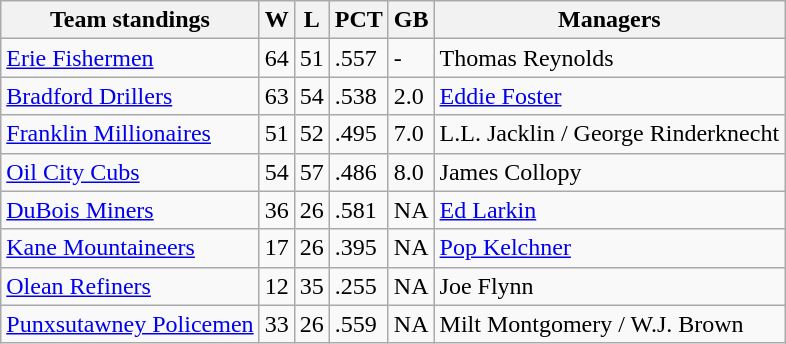<table class="wikitable">
<tr>
<th>Team standings</th>
<th>W</th>
<th>L</th>
<th>PCT</th>
<th>GB</th>
<th>Managers</th>
</tr>
<tr>
<td><a href='#'>Erie Fishermen</a></td>
<td>64</td>
<td>51</td>
<td>.557</td>
<td>-</td>
<td>Thomas Reynolds</td>
</tr>
<tr>
<td><a href='#'>Bradford Drillers</a></td>
<td>63</td>
<td>54</td>
<td>.538</td>
<td>2.0</td>
<td><a href='#'>Eddie Foster</a></td>
</tr>
<tr>
<td><a href='#'>Franklin Millionaires</a></td>
<td>51</td>
<td>52</td>
<td>.495</td>
<td>7.0</td>
<td>L.L. Jacklin / George Rinderknecht</td>
</tr>
<tr>
<td><a href='#'>Oil City Cubs</a></td>
<td>54</td>
<td>57</td>
<td>.486</td>
<td>8.0</td>
<td>James Collopy</td>
</tr>
<tr>
<td><a href='#'>DuBois Miners</a></td>
<td>36</td>
<td>26</td>
<td>.581</td>
<td>NA</td>
<td><a href='#'>Ed Larkin</a></td>
</tr>
<tr>
<td><a href='#'>Kane Mountaineers</a></td>
<td>17</td>
<td>26</td>
<td>.395</td>
<td>NA</td>
<td><a href='#'>Pop Kelchner</a></td>
</tr>
<tr>
<td><a href='#'>Olean Refiners</a></td>
<td>12</td>
<td>35</td>
<td>.255</td>
<td>NA</td>
<td>Joe Flynn</td>
</tr>
<tr>
<td><a href='#'>Punxsutawney Policemen</a></td>
<td>33</td>
<td>26</td>
<td>.559</td>
<td>NA</td>
<td>Milt Montgomery / W.J. Brown</td>
</tr>
</table>
